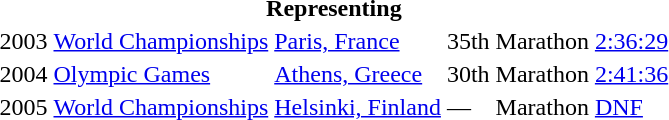<table>
<tr>
<th colspan="6">Representing </th>
</tr>
<tr>
<td>2003</td>
<td><a href='#'>World Championships</a></td>
<td><a href='#'>Paris, France</a></td>
<td>35th</td>
<td>Marathon</td>
<td><a href='#'>2:36:29</a></td>
</tr>
<tr>
<td>2004</td>
<td><a href='#'>Olympic Games</a></td>
<td><a href='#'>Athens, Greece</a></td>
<td>30th</td>
<td>Marathon</td>
<td><a href='#'>2:41:36</a></td>
</tr>
<tr>
<td>2005</td>
<td><a href='#'>World Championships</a></td>
<td><a href='#'>Helsinki, Finland</a></td>
<td>—</td>
<td>Marathon</td>
<td><a href='#'>DNF</a></td>
</tr>
</table>
